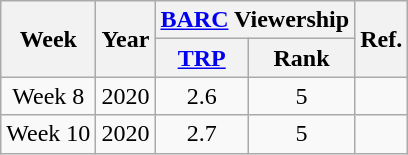<table class="wikitable" style="text-align:center">
<tr>
<th rowspan="2">Week</th>
<th rowspan="2">Year</th>
<th colspan="2"><a href='#'>BARC</a> Viewership</th>
<th rowspan="2">Ref.</th>
</tr>
<tr>
<th><a href='#'>TRP</a></th>
<th>Rank</th>
</tr>
<tr>
<td>Week 8</td>
<td>2020</td>
<td>2.6</td>
<td>5</td>
<td></td>
</tr>
<tr>
<td>Week 10</td>
<td>2020</td>
<td>2.7</td>
<td>5</td>
<td></td>
</tr>
</table>
